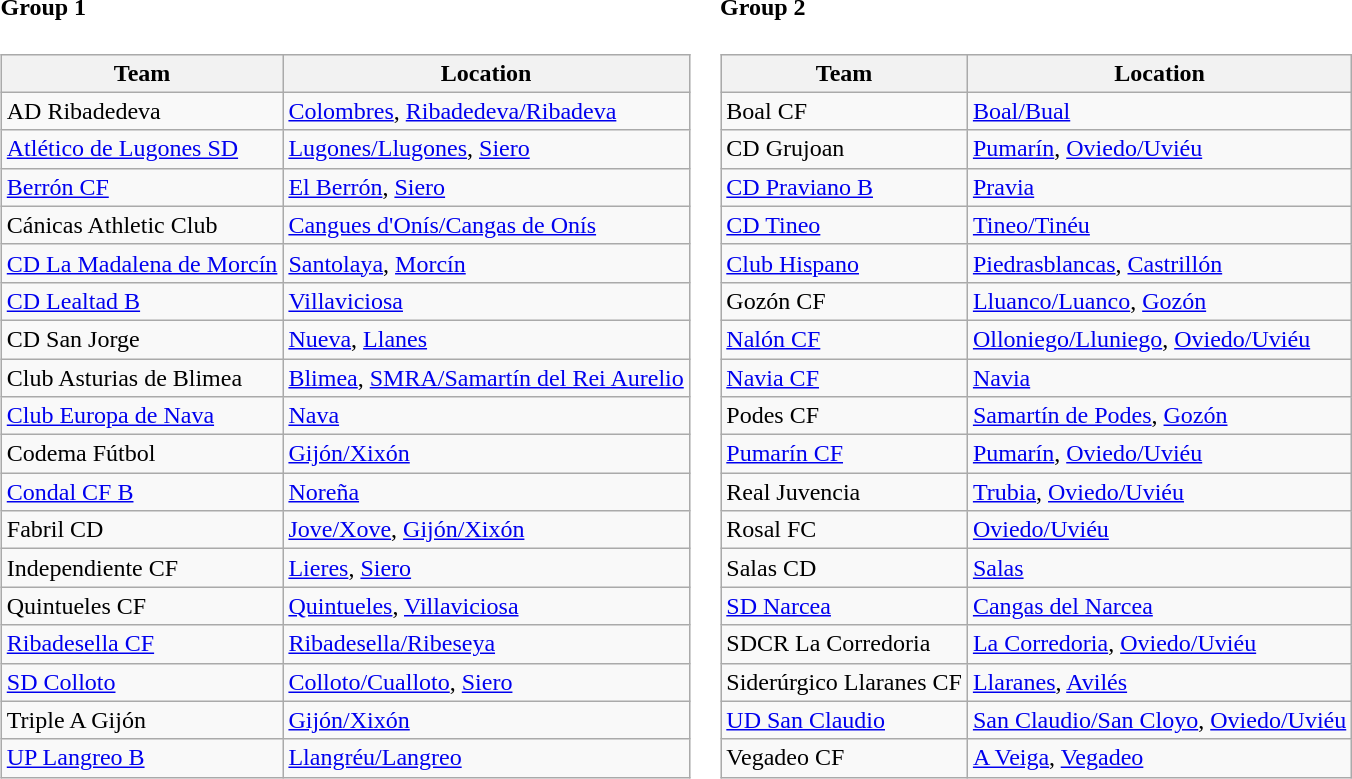<table>
<tr>
<td valign="top" width="0%"><br><h4>Group 1</h4><table class="wikitable">
<tr>
<th>Team</th>
<th>Location</th>
</tr>
<tr>
<td>AD Ribadedeva</td>
<td><a href='#'>Colombres</a>, <a href='#'>Ribadedeva/Ribadeva</a></td>
</tr>
<tr>
<td><a href='#'>Atlético de Lugones SD</a></td>
<td><a href='#'>Lugones/Llugones</a>, <a href='#'>Siero</a></td>
</tr>
<tr>
<td><a href='#'>Berrón CF</a></td>
<td><a href='#'>El Berrón</a>, <a href='#'>Siero</a></td>
</tr>
<tr>
<td>Cánicas Athletic Club</td>
<td><a href='#'>Cangues d'Onís/Cangas de Onís</a></td>
</tr>
<tr>
<td><a href='#'>CD La Madalena de Morcín</a></td>
<td><a href='#'>Santolaya</a>, <a href='#'>Morcín</a></td>
</tr>
<tr>
<td><a href='#'>CD Lealtad B</a></td>
<td><a href='#'>Villaviciosa</a></td>
</tr>
<tr>
<td>CD San Jorge</td>
<td><a href='#'>Nueva</a>, <a href='#'>Llanes</a></td>
</tr>
<tr>
<td>Club Asturias de Blimea</td>
<td><a href='#'>Blimea</a>, <a href='#'>SMRA/Samartín del Rei Aurelio</a></td>
</tr>
<tr>
<td><a href='#'>Club Europa de Nava</a></td>
<td><a href='#'>Nava</a></td>
</tr>
<tr>
<td>Codema Fútbol</td>
<td><a href='#'>Gijón/Xixón</a></td>
</tr>
<tr>
<td><a href='#'>Condal CF B</a></td>
<td><a href='#'>Noreña</a></td>
</tr>
<tr>
<td>Fabril CD</td>
<td><a href='#'>Jove/Xove</a>, <a href='#'>Gijón/Xixón</a></td>
</tr>
<tr>
<td>Independiente CF</td>
<td><a href='#'>Lieres</a>, <a href='#'>Siero</a></td>
</tr>
<tr>
<td>Quintueles CF</td>
<td><a href='#'>Quintueles</a>, <a href='#'>Villaviciosa</a></td>
</tr>
<tr>
<td><a href='#'>Ribadesella CF</a></td>
<td><a href='#'>Ribadesella/Ribeseya</a></td>
</tr>
<tr>
<td><a href='#'>SD Colloto</a></td>
<td><a href='#'>Colloto/Cualloto</a>, <a href='#'>Siero</a></td>
</tr>
<tr>
<td>Triple A Gijón</td>
<td><a href='#'>Gijón/Xixón</a></td>
</tr>
<tr>
<td><a href='#'>UP Langreo B</a></td>
<td><a href='#'>Llangréu/Langreo</a></td>
</tr>
</table>
</td>
<td valign="top" width="0%"><br><h4>Group 2</h4><table class="wikitable">
<tr>
<th>Team</th>
<th>Location</th>
</tr>
<tr>
<td>Boal CF</td>
<td><a href='#'>Boal/Bual</a></td>
</tr>
<tr>
<td>CD Grujoan</td>
<td><a href='#'>Pumarín</a>, <a href='#'>Oviedo/Uviéu</a></td>
</tr>
<tr>
<td><a href='#'>CD Praviano B</a></td>
<td><a href='#'>Pravia</a></td>
</tr>
<tr>
<td><a href='#'>CD Tineo</a></td>
<td><a href='#'>Tineo/Tinéu</a></td>
</tr>
<tr>
<td><a href='#'>Club Hispano</a></td>
<td><a href='#'>Piedrasblancas</a>, <a href='#'>Castrillón</a></td>
</tr>
<tr>
<td>Gozón CF</td>
<td><a href='#'>Lluanco/Luanco</a>, <a href='#'>Gozón</a></td>
</tr>
<tr>
<td><a href='#'>Nalón CF</a></td>
<td><a href='#'>Olloniego/Lluniego</a>, <a href='#'>Oviedo/Uviéu</a></td>
</tr>
<tr>
<td><a href='#'>Navia CF</a></td>
<td><a href='#'>Navia</a></td>
</tr>
<tr>
<td>Podes CF</td>
<td><a href='#'>Samartín de Podes</a>, <a href='#'>Gozón</a></td>
</tr>
<tr>
<td><a href='#'>Pumarín CF</a></td>
<td><a href='#'>Pumarín</a>, <a href='#'>Oviedo/Uviéu</a></td>
</tr>
<tr>
<td>Real Juvencia</td>
<td><a href='#'>Trubia</a>, <a href='#'>Oviedo/Uviéu</a></td>
</tr>
<tr>
<td>Rosal FC</td>
<td><a href='#'>Oviedo/Uviéu</a></td>
</tr>
<tr>
<td>Salas CD</td>
<td><a href='#'>Salas</a></td>
</tr>
<tr>
<td><a href='#'>SD Narcea</a></td>
<td><a href='#'>Cangas del Narcea</a></td>
</tr>
<tr>
<td>SDCR La Corredoria</td>
<td><a href='#'>La Corredoria</a>, <a href='#'>Oviedo/Uviéu</a></td>
</tr>
<tr>
<td>Siderúrgico Llaranes CF</td>
<td><a href='#'>Llaranes</a>, <a href='#'>Avilés</a></td>
</tr>
<tr>
<td><a href='#'>UD San Claudio</a></td>
<td><a href='#'>San Claudio/San Cloyo</a>, <a href='#'>Oviedo/Uviéu</a></td>
</tr>
<tr>
<td>Vegadeo CF</td>
<td><a href='#'>A Veiga</a>, <a href='#'>Vegadeo</a></td>
</tr>
</table>
</td>
</tr>
</table>
